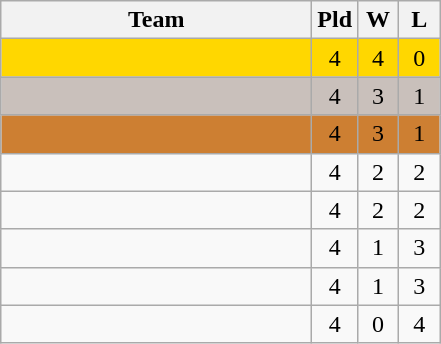<table class="wikitable" style="text-align:center">
<tr>
<th width="200">Team</th>
<th width="20">Pld</th>
<th width="20">W</th>
<th width="20">L</th>
</tr>
<tr style="background:#FFD700">
<td align=left></td>
<td>4</td>
<td>4</td>
<td>0</td>
</tr>
<tr style="background:#C9C0BB">
<td align=left></td>
<td>4</td>
<td>3</td>
<td>1</td>
</tr>
<tr style="background:#CD7F32">
<td align=left></td>
<td>4</td>
<td>3</td>
<td>1</td>
</tr>
<tr>
<td align=left></td>
<td>4</td>
<td>2</td>
<td>2</td>
</tr>
<tr>
<td align=left></td>
<td>4</td>
<td>2</td>
<td>2</td>
</tr>
<tr>
<td align=left></td>
<td>4</td>
<td>1</td>
<td>3</td>
</tr>
<tr>
<td align=left></td>
<td>4</td>
<td>1</td>
<td>3</td>
</tr>
<tr>
<td align=left></td>
<td>4</td>
<td>0</td>
<td>4</td>
</tr>
</table>
